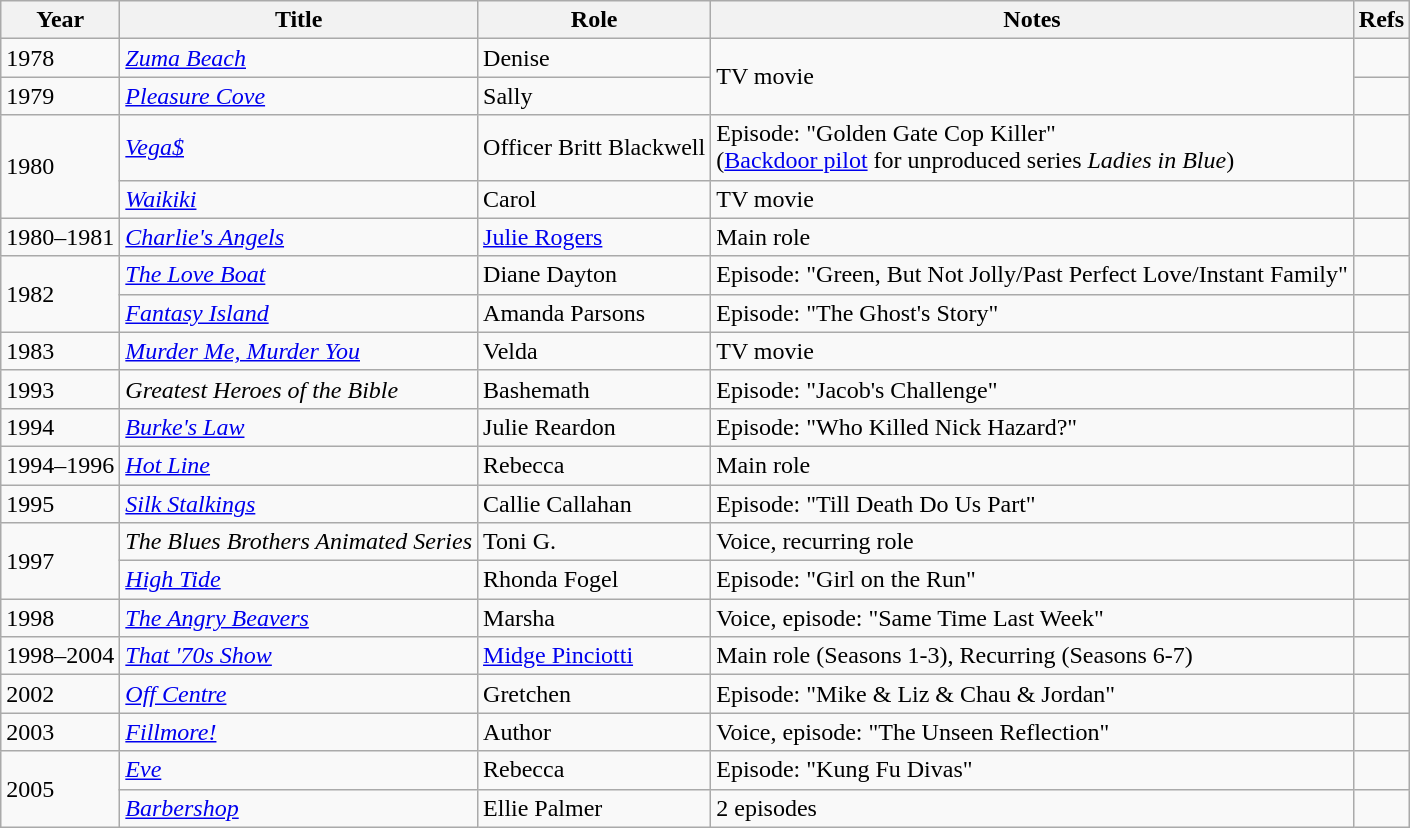<table class="wikitable ">
<tr>
<th>Year</th>
<th>Title</th>
<th>Role</th>
<th>Notes</th>
<th>Refs</th>
</tr>
<tr>
<td>1978</td>
<td><em><a href='#'>Zuma Beach</a></em></td>
<td>Denise</td>
<td rowspan=2>TV movie</td>
<td></td>
</tr>
<tr>
<td>1979</td>
<td><em><a href='#'>Pleasure Cove</a></em></td>
<td>Sally</td>
<td></td>
</tr>
<tr>
<td rowspan=2>1980</td>
<td><em><a href='#'>Vega$</a></em></td>
<td>Officer Britt Blackwell</td>
<td>Episode: "Golden Gate Cop Killer"<br>(<a href='#'>Backdoor pilot</a> for unproduced series <em>Ladies in Blue</em>)</td>
<td></td>
</tr>
<tr>
<td><em><a href='#'>Waikiki</a></em></td>
<td>Carol</td>
<td>TV movie</td>
<td></td>
</tr>
<tr>
<td>1980–1981</td>
<td><em><a href='#'>Charlie's Angels</a></em></td>
<td><a href='#'>Julie Rogers</a></td>
<td>Main role</td>
<td></td>
</tr>
<tr>
<td rowspan=2>1982</td>
<td><em><a href='#'>The Love Boat</a></em></td>
<td>Diane Dayton</td>
<td>Episode: "Green, But Not Jolly/Past Perfect Love/Instant Family"</td>
<td></td>
</tr>
<tr>
<td><em><a href='#'>Fantasy Island</a></em></td>
<td>Amanda Parsons</td>
<td>Episode: "The Ghost's Story"</td>
<td></td>
</tr>
<tr>
<td>1983</td>
<td><em><a href='#'>Murder Me, Murder You</a></em></td>
<td>Velda</td>
<td>TV movie</td>
<td></td>
</tr>
<tr>
<td>1993</td>
<td><em>Greatest Heroes of the Bible</em></td>
<td>Bashemath</td>
<td>Episode: "Jacob's Challenge"</td>
<td></td>
</tr>
<tr>
<td>1994</td>
<td><em><a href='#'>Burke's Law</a></em></td>
<td>Julie Reardon</td>
<td>Episode: "Who Killed Nick Hazard?"</td>
<td></td>
</tr>
<tr>
<td>1994–1996</td>
<td><em><a href='#'>Hot Line</a></em></td>
<td>Rebecca</td>
<td>Main role</td>
<td></td>
</tr>
<tr>
<td>1995</td>
<td><em><a href='#'>Silk Stalkings</a></em></td>
<td>Callie Callahan</td>
<td>Episode: "Till Death Do Us Part"</td>
<td></td>
</tr>
<tr>
<td rowspan=2>1997</td>
<td><em>The Blues Brothers Animated Series</em></td>
<td>Toni G.</td>
<td>Voice, recurring role</td>
<td></td>
</tr>
<tr>
<td><em><a href='#'>High Tide</a></em></td>
<td>Rhonda Fogel</td>
<td>Episode: "Girl on the Run"</td>
<td></td>
</tr>
<tr>
<td>1998</td>
<td><em><a href='#'>The Angry Beavers</a></em></td>
<td>Marsha</td>
<td>Voice, episode: "Same Time Last Week"</td>
<td></td>
</tr>
<tr>
<td>1998–2004</td>
<td><em><a href='#'>That '70s Show</a></em></td>
<td><a href='#'>Midge Pinciotti</a></td>
<td>Main role (Seasons 1-3), Recurring (Seasons 6-7)</td>
<td></td>
</tr>
<tr>
<td>2002</td>
<td><em><a href='#'>Off Centre</a></em></td>
<td>Gretchen</td>
<td>Episode: "Mike & Liz & Chau & Jordan"</td>
<td></td>
</tr>
<tr>
<td>2003</td>
<td><em><a href='#'>Fillmore!</a></em></td>
<td>Author</td>
<td>Voice, episode: "The Unseen Reflection"</td>
<td></td>
</tr>
<tr>
<td rowspan=2>2005</td>
<td><em><a href='#'>Eve</a></em></td>
<td>Rebecca</td>
<td>Episode: "Kung Fu Divas"</td>
<td></td>
</tr>
<tr>
<td><em><a href='#'>Barbershop</a></em></td>
<td>Ellie Palmer</td>
<td>2 episodes</td>
<td></td>
</tr>
</table>
